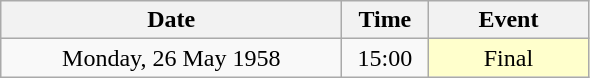<table class = "wikitable" style="text-align:center;">
<tr>
<th width=220>Date</th>
<th width=50>Time</th>
<th width=100>Event</th>
</tr>
<tr>
<td>Monday, 26 May 1958</td>
<td>15:00</td>
<td bgcolor=ffffcc>Final</td>
</tr>
</table>
